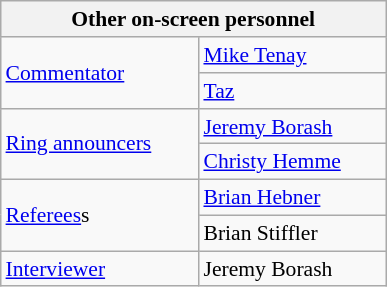<table align="right" class="wikitable" style="border:1px; font-size:90%; margin-left:1em;">
<tr>
<th colspan="2" width="250"><strong>Other on-screen personnel</strong></th>
</tr>
<tr>
<td rowspan=2><a href='#'>Commentator</a></td>
<td><a href='#'>Mike Tenay</a></td>
</tr>
<tr>
<td><a href='#'>Taz</a></td>
</tr>
<tr>
<td rowspan=2><a href='#'>Ring announcers</a></td>
<td><a href='#'>Jeremy Borash</a></td>
</tr>
<tr>
<td><a href='#'>Christy Hemme</a> </td>
</tr>
<tr>
<td rowspan=2><a href='#'>Referees</a>s</td>
<td><a href='#'>Brian Hebner</a></td>
</tr>
<tr>
<td>Brian Stiffler</td>
</tr>
<tr>
<td rowspan=1><a href='#'>Interviewer</a></td>
<td>Jeremy Borash</td>
</tr>
<tr>
</tr>
</table>
